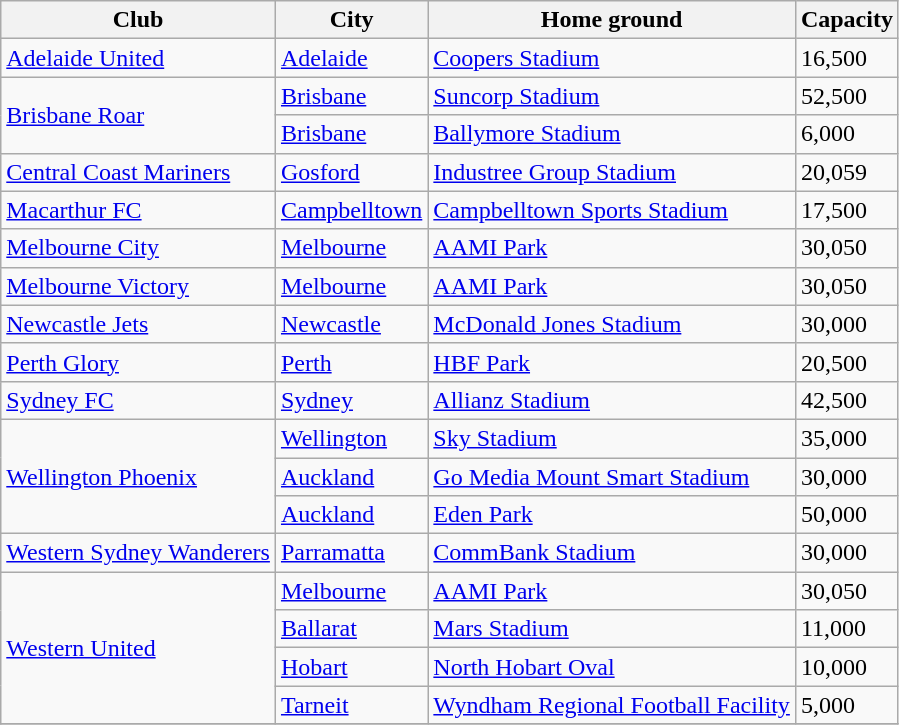<table class="wikitable sortable">
<tr>
<th>Club</th>
<th>City</th>
<th>Home ground</th>
<th>Capacity</th>
</tr>
<tr>
<td><a href='#'>Adelaide United</a></td>
<td><a href='#'>Adelaide</a></td>
<td><a href='#'>Coopers Stadium</a></td>
<td>16,500</td>
</tr>
<tr>
<td rowspan="2"><a href='#'>Brisbane Roar</a></td>
<td><a href='#'>Brisbane</a></td>
<td><a href='#'>Suncorp Stadium</a></td>
<td>52,500</td>
</tr>
<tr>
<td><a href='#'>Brisbane</a></td>
<td><a href='#'>Ballymore Stadium</a></td>
<td>6,000</td>
</tr>
<tr>
<td><a href='#'>Central Coast Mariners</a></td>
<td><a href='#'>Gosford</a></td>
<td><a href='#'>Industree Group Stadium</a></td>
<td>20,059</td>
</tr>
<tr>
<td><a href='#'>Macarthur FC</a></td>
<td><a href='#'>Campbelltown</a></td>
<td><a href='#'>Campbelltown Sports Stadium</a></td>
<td>17,500</td>
</tr>
<tr>
<td><a href='#'>Melbourne City</a></td>
<td><a href='#'>Melbourne</a></td>
<td><a href='#'>AAMI Park</a></td>
<td>30,050</td>
</tr>
<tr>
<td><a href='#'>Melbourne Victory</a></td>
<td><a href='#'>Melbourne</a></td>
<td><a href='#'>AAMI Park</a></td>
<td>30,050</td>
</tr>
<tr>
<td><a href='#'>Newcastle Jets</a></td>
<td><a href='#'>Newcastle</a></td>
<td><a href='#'>McDonald Jones Stadium</a></td>
<td>30,000</td>
</tr>
<tr>
<td><a href='#'>Perth Glory</a></td>
<td><a href='#'>Perth</a></td>
<td><a href='#'>HBF Park</a></td>
<td>20,500</td>
</tr>
<tr>
<td><a href='#'>Sydney FC</a></td>
<td><a href='#'>Sydney</a></td>
<td><a href='#'>Allianz Stadium</a></td>
<td>42,500</td>
</tr>
<tr>
<td rowspan="3"><a href='#'>Wellington Phoenix</a></td>
<td><a href='#'>Wellington</a></td>
<td><a href='#'>Sky Stadium</a></td>
<td>35,000</td>
</tr>
<tr>
<td><a href='#'>Auckland</a></td>
<td><a href='#'>Go Media Mount Smart Stadium</a></td>
<td>30,000</td>
</tr>
<tr>
<td><a href='#'>Auckland</a></td>
<td><a href='#'>Eden Park</a></td>
<td>50,000</td>
</tr>
<tr>
<td><a href='#'>Western Sydney Wanderers</a></td>
<td><a href='#'>Parramatta</a></td>
<td><a href='#'>CommBank Stadium</a></td>
<td>30,000</td>
</tr>
<tr>
<td rowspan="4"><a href='#'>Western United</a></td>
<td><a href='#'>Melbourne</a></td>
<td><a href='#'>AAMI Park</a></td>
<td>30,050</td>
</tr>
<tr>
<td><a href='#'>Ballarat</a></td>
<td><a href='#'>Mars Stadium</a></td>
<td>11,000</td>
</tr>
<tr>
<td><a href='#'>Hobart</a></td>
<td><a href='#'>North Hobart Oval</a></td>
<td>10,000</td>
</tr>
<tr>
<td><a href='#'>Tarneit</a></td>
<td><a href='#'>Wyndham Regional Football Facility</a></td>
<td>5,000</td>
</tr>
<tr>
</tr>
</table>
